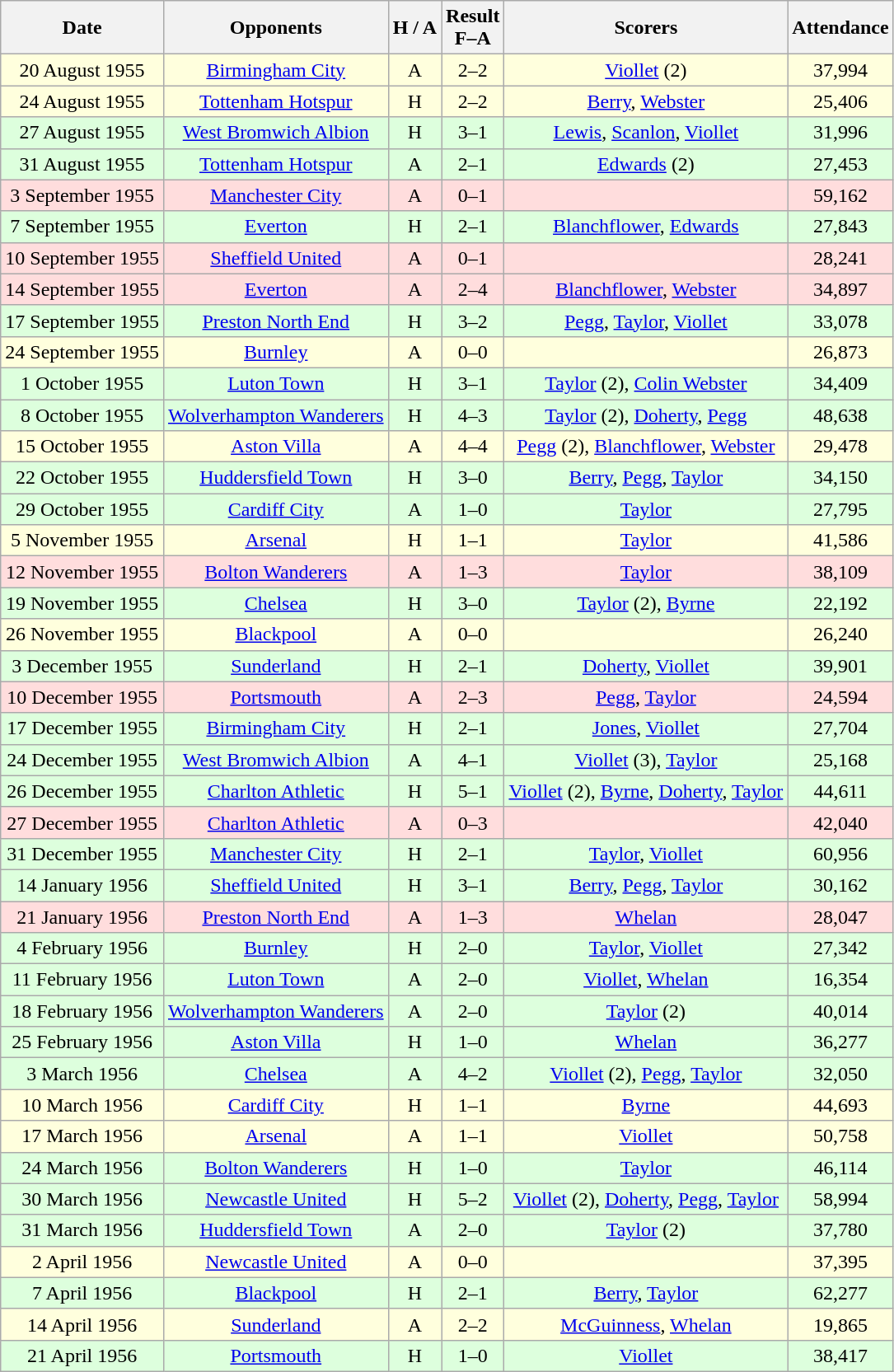<table class="wikitable" style="text-align:center">
<tr>
<th>Date</th>
<th>Opponents</th>
<th>H / A</th>
<th>Result<br>F–A</th>
<th>Scorers</th>
<th>Attendance</th>
</tr>
<tr bgcolor="#ffffdd">
<td>20 August 1955</td>
<td><a href='#'>Birmingham City</a></td>
<td>A</td>
<td>2–2</td>
<td><a href='#'>Viollet</a> (2)</td>
<td>37,994</td>
</tr>
<tr bgcolor="#ffffdd">
<td>24 August 1955</td>
<td><a href='#'>Tottenham Hotspur</a></td>
<td>H</td>
<td>2–2</td>
<td><a href='#'>Berry</a>, <a href='#'>Webster</a></td>
<td>25,406</td>
</tr>
<tr bgcolor="#ddffdd">
<td>27 August 1955</td>
<td><a href='#'>West Bromwich Albion</a></td>
<td>H</td>
<td>3–1</td>
<td><a href='#'>Lewis</a>, <a href='#'>Scanlon</a>, <a href='#'>Viollet</a></td>
<td>31,996</td>
</tr>
<tr bgcolor="#ddffdd">
<td>31 August 1955</td>
<td><a href='#'>Tottenham Hotspur</a></td>
<td>A</td>
<td>2–1</td>
<td><a href='#'>Edwards</a> (2)</td>
<td>27,453</td>
</tr>
<tr bgcolor="#ffdddd">
<td>3 September 1955</td>
<td><a href='#'>Manchester City</a></td>
<td>A</td>
<td>0–1</td>
<td></td>
<td>59,162</td>
</tr>
<tr bgcolor="#ddffdd">
<td>7 September 1955</td>
<td><a href='#'>Everton</a></td>
<td>H</td>
<td>2–1</td>
<td><a href='#'>Blanchflower</a>, <a href='#'>Edwards</a></td>
<td>27,843</td>
</tr>
<tr bgcolor="#ffdddd">
<td>10 September 1955</td>
<td><a href='#'>Sheffield United</a></td>
<td>A</td>
<td>0–1</td>
<td></td>
<td>28,241</td>
</tr>
<tr bgcolor="#ffdddd">
<td>14 September 1955</td>
<td><a href='#'>Everton</a></td>
<td>A</td>
<td>2–4</td>
<td><a href='#'>Blanchflower</a>, <a href='#'>Webster</a></td>
<td>34,897</td>
</tr>
<tr bgcolor="#ddffdd">
<td>17 September 1955</td>
<td><a href='#'>Preston North End</a></td>
<td>H</td>
<td>3–2</td>
<td><a href='#'>Pegg</a>, <a href='#'>Taylor</a>, <a href='#'>Viollet</a></td>
<td>33,078</td>
</tr>
<tr bgcolor="#ffffdd">
<td>24 September 1955</td>
<td><a href='#'>Burnley</a></td>
<td>A</td>
<td>0–0</td>
<td></td>
<td>26,873</td>
</tr>
<tr bgcolor="#ddffdd">
<td>1 October 1955</td>
<td><a href='#'>Luton Town</a></td>
<td>H</td>
<td>3–1</td>
<td><a href='#'>Taylor</a> (2), <a href='#'>Colin Webster</a></td>
<td>34,409</td>
</tr>
<tr bgcolor="#ddffdd">
<td>8 October 1955</td>
<td><a href='#'>Wolverhampton Wanderers</a></td>
<td>H</td>
<td>4–3</td>
<td><a href='#'>Taylor</a> (2), <a href='#'>Doherty</a>, <a href='#'>Pegg</a></td>
<td>48,638</td>
</tr>
<tr bgcolor="#ffffdd">
<td>15 October 1955</td>
<td><a href='#'>Aston Villa</a></td>
<td>A</td>
<td>4–4</td>
<td><a href='#'>Pegg</a> (2), <a href='#'>Blanchflower</a>, <a href='#'>Webster</a></td>
<td>29,478</td>
</tr>
<tr bgcolor="#ddffdd">
<td>22 October 1955</td>
<td><a href='#'>Huddersfield Town</a></td>
<td>H</td>
<td>3–0</td>
<td><a href='#'>Berry</a>, <a href='#'>Pegg</a>, <a href='#'>Taylor</a></td>
<td>34,150</td>
</tr>
<tr bgcolor="#ddffdd">
<td>29 October 1955</td>
<td><a href='#'>Cardiff City</a></td>
<td>A</td>
<td>1–0</td>
<td><a href='#'>Taylor</a></td>
<td>27,795</td>
</tr>
<tr bgcolor="#ffffdd">
<td>5 November 1955</td>
<td><a href='#'>Arsenal</a></td>
<td>H</td>
<td>1–1</td>
<td><a href='#'>Taylor</a></td>
<td>41,586</td>
</tr>
<tr bgcolor="#ffdddd">
<td>12 November 1955</td>
<td><a href='#'>Bolton Wanderers</a></td>
<td>A</td>
<td>1–3</td>
<td><a href='#'>Taylor</a></td>
<td>38,109</td>
</tr>
<tr bgcolor="#ddffdd">
<td>19 November 1955</td>
<td><a href='#'>Chelsea</a></td>
<td>H</td>
<td>3–0</td>
<td><a href='#'>Taylor</a> (2), <a href='#'>Byrne</a></td>
<td>22,192</td>
</tr>
<tr bgcolor="#ffffdd">
<td>26 November 1955</td>
<td><a href='#'>Blackpool</a></td>
<td>A</td>
<td>0–0</td>
<td></td>
<td>26,240</td>
</tr>
<tr bgcolor="#ddffdd">
<td>3 December 1955</td>
<td><a href='#'>Sunderland</a></td>
<td>H</td>
<td>2–1</td>
<td><a href='#'>Doherty</a>, <a href='#'>Viollet</a></td>
<td>39,901</td>
</tr>
<tr bgcolor="#ffdddd">
<td>10 December 1955</td>
<td><a href='#'>Portsmouth</a></td>
<td>A</td>
<td>2–3</td>
<td><a href='#'>Pegg</a>, <a href='#'>Taylor</a></td>
<td>24,594</td>
</tr>
<tr bgcolor="#ddffdd">
<td>17 December 1955</td>
<td><a href='#'>Birmingham City</a></td>
<td>H</td>
<td>2–1</td>
<td><a href='#'>Jones</a>, <a href='#'>Viollet</a></td>
<td>27,704</td>
</tr>
<tr bgcolor="#ddffdd">
<td>24 December 1955</td>
<td><a href='#'>West Bromwich Albion</a></td>
<td>A</td>
<td>4–1</td>
<td><a href='#'>Viollet</a> (3), <a href='#'>Taylor</a></td>
<td>25,168</td>
</tr>
<tr bgcolor="#ddffdd">
<td>26 December 1955</td>
<td><a href='#'>Charlton Athletic</a></td>
<td>H</td>
<td>5–1</td>
<td><a href='#'>Viollet</a> (2), <a href='#'>Byrne</a>, <a href='#'>Doherty</a>, <a href='#'>Taylor</a></td>
<td>44,611</td>
</tr>
<tr bgcolor="#ffdddd">
<td>27 December 1955</td>
<td><a href='#'>Charlton Athletic</a></td>
<td>A</td>
<td>0–3</td>
<td></td>
<td>42,040</td>
</tr>
<tr bgcolor="#ddffdd">
<td>31 December 1955</td>
<td><a href='#'>Manchester City</a></td>
<td>H</td>
<td>2–1</td>
<td><a href='#'>Taylor</a>, <a href='#'>Viollet</a></td>
<td>60,956</td>
</tr>
<tr bgcolor="#ddffdd">
<td>14 January 1956</td>
<td><a href='#'>Sheffield United</a></td>
<td>H</td>
<td>3–1</td>
<td><a href='#'>Berry</a>, <a href='#'>Pegg</a>, <a href='#'>Taylor</a></td>
<td>30,162</td>
</tr>
<tr bgcolor="#ffdddd">
<td>21 January 1956</td>
<td><a href='#'>Preston North End</a></td>
<td>A</td>
<td>1–3</td>
<td><a href='#'>Whelan</a></td>
<td>28,047</td>
</tr>
<tr bgcolor="#ddffdd">
<td>4 February 1956</td>
<td><a href='#'>Burnley</a></td>
<td>H</td>
<td>2–0</td>
<td><a href='#'>Taylor</a>, <a href='#'>Viollet</a></td>
<td>27,342</td>
</tr>
<tr bgcolor="#ddffdd">
<td>11 February 1956</td>
<td><a href='#'>Luton Town</a></td>
<td>A</td>
<td>2–0</td>
<td><a href='#'>Viollet</a>, <a href='#'>Whelan</a></td>
<td>16,354</td>
</tr>
<tr bgcolor="#ddffdd">
<td>18 February 1956</td>
<td><a href='#'>Wolverhampton Wanderers</a></td>
<td>A</td>
<td>2–0</td>
<td><a href='#'>Taylor</a> (2)</td>
<td>40,014</td>
</tr>
<tr bgcolor="#ddffdd">
<td>25 February 1956</td>
<td><a href='#'>Aston Villa</a></td>
<td>H</td>
<td>1–0</td>
<td><a href='#'>Whelan</a></td>
<td>36,277</td>
</tr>
<tr bgcolor="#ddffdd">
<td>3 March 1956</td>
<td><a href='#'>Chelsea</a></td>
<td>A</td>
<td>4–2</td>
<td><a href='#'>Viollet</a> (2), <a href='#'>Pegg</a>, <a href='#'>Taylor</a></td>
<td>32,050</td>
</tr>
<tr bgcolor="#ffffdd">
<td>10 March 1956</td>
<td><a href='#'>Cardiff City</a></td>
<td>H</td>
<td>1–1</td>
<td><a href='#'>Byrne</a></td>
<td>44,693</td>
</tr>
<tr bgcolor="#ffffdd">
<td>17 March 1956</td>
<td><a href='#'>Arsenal</a></td>
<td>A</td>
<td>1–1</td>
<td><a href='#'>Viollet</a></td>
<td>50,758</td>
</tr>
<tr bgcolor="#ddffdd">
<td>24 March 1956</td>
<td><a href='#'>Bolton Wanderers</a></td>
<td>H</td>
<td>1–0</td>
<td><a href='#'>Taylor</a></td>
<td>46,114</td>
</tr>
<tr bgcolor="#ddffdd">
<td>30 March 1956</td>
<td><a href='#'>Newcastle United</a></td>
<td>H</td>
<td>5–2</td>
<td><a href='#'>Viollet</a> (2), <a href='#'>Doherty</a>, <a href='#'>Pegg</a>, <a href='#'>Taylor</a></td>
<td>58,994</td>
</tr>
<tr bgcolor="#ddffdd">
<td>31 March 1956</td>
<td><a href='#'>Huddersfield Town</a></td>
<td>A</td>
<td>2–0</td>
<td><a href='#'>Taylor</a> (2)</td>
<td>37,780</td>
</tr>
<tr bgcolor="#ffffdd">
<td>2 April 1956</td>
<td><a href='#'>Newcastle United</a></td>
<td>A</td>
<td>0–0</td>
<td></td>
<td>37,395</td>
</tr>
<tr bgcolor="#ddffdd">
<td>7 April 1956</td>
<td><a href='#'>Blackpool</a></td>
<td>H</td>
<td>2–1</td>
<td><a href='#'>Berry</a>, <a href='#'>Taylor</a></td>
<td>62,277</td>
</tr>
<tr bgcolor="#ffffdd">
<td>14 April 1956</td>
<td><a href='#'>Sunderland</a></td>
<td>A</td>
<td>2–2</td>
<td><a href='#'>McGuinness</a>, <a href='#'>Whelan</a></td>
<td>19,865</td>
</tr>
<tr bgcolor="#ddffdd">
<td>21 April 1956</td>
<td><a href='#'>Portsmouth</a></td>
<td>H</td>
<td>1–0</td>
<td><a href='#'>Viollet</a></td>
<td>38,417</td>
</tr>
</table>
